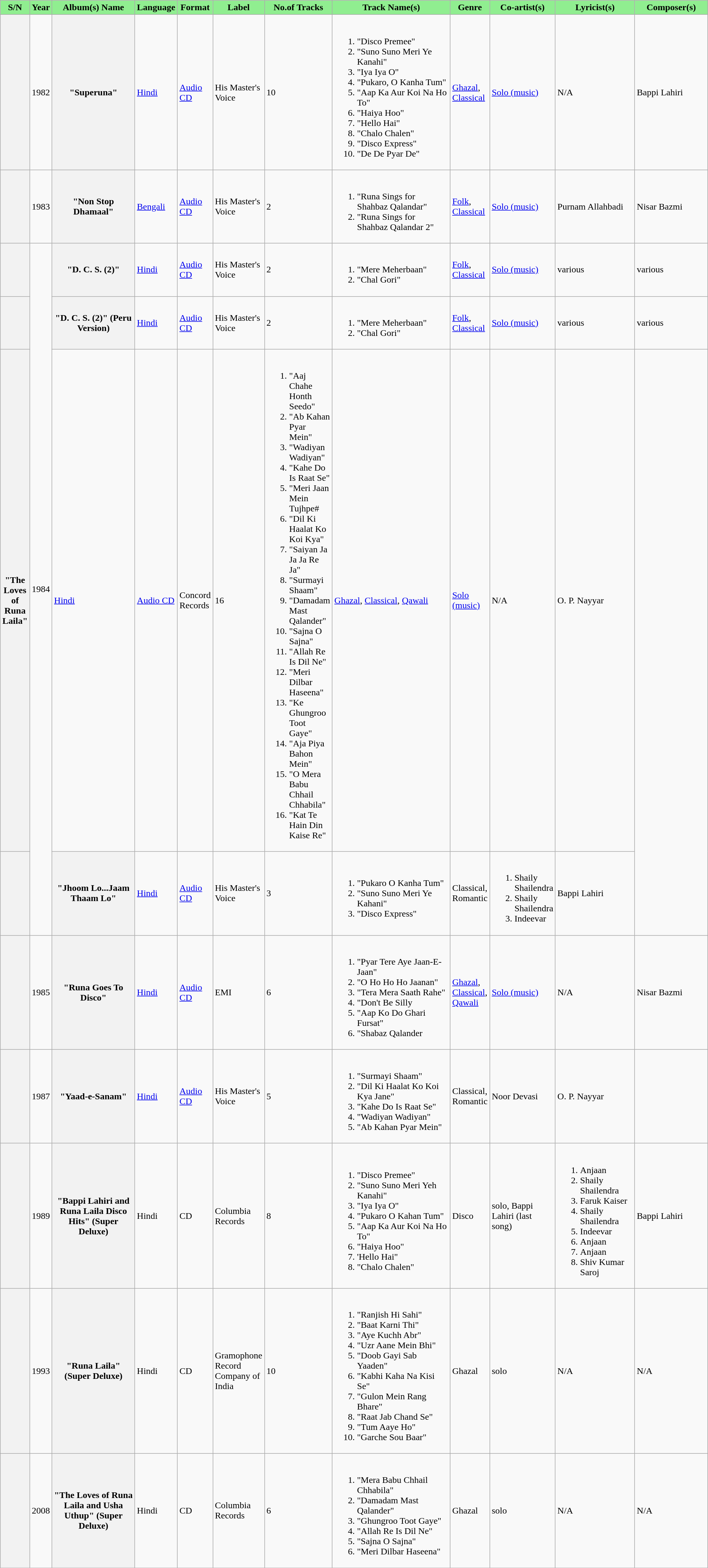<table class="wikitable">
<tr>
<th style="background:lightgreen;">S/N</th>
<th style="background:lightgreen;">Year</th>
<th style="width:150pt;background:lightgreen;">Album(s) Name</th>
<th style="background:lightgreen;">Language</th>
<th style="background:lightgreen;">Format</th>
<th style="background:lightgreen;">Label</th>
<th style="background:lightgreen;">No.of Tracks</th>
<th style="width:220pt; background:lightgreen;">Track Name(s)</th>
<th style="background:lightgreen;">Genre</th>
<th style="background:lightgreen;">Co-artist(s)</th>
<th style="width:120pt; background:lightgreen;">Lyricist(s)</th>
<th style="width:120pt; background:lightgreen;">Composer(s)</th>
</tr>
<tr>
<th></th>
<td rowspan=1>1982</td>
<th><strong>"Superuna"</strong></th>
<td><a href='#'>Hindi</a></td>
<td><a href='#'>Audio CD</a></td>
<td>His Master's Voice</td>
<td>10</td>
<td><br><ol><li>"Disco Premee"</li><li>"Suno Suno Meri Ye Kanahi"</li><li>"Iya Iya O"</li><li>"Pukaro, O Kanha Tum"</li><li>"Aap Ka Aur Koi Na Ho To"</li><li>"Haiya Hoo"</li><li>"Hello Hai"</li><li>"Chalo Chalen"</li><li>"Disco Express"</li><li>"De De Pyar De"</li></ol></td>
<td><a href='#'>Ghazal</a>, <a href='#'>Classical</a></td>
<td><a href='#'>Solo (music)</a></td>
<td>N/A</td>
<td>Bappi Lahiri</td>
</tr>
<tr>
<th></th>
<td rowspan=1>1983</td>
<th><strong>"Non Stop Dhamaal"</strong></th>
<td><a href='#'>Bengali</a></td>
<td><a href='#'>Audio CD</a></td>
<td>His Master's Voice</td>
<td>2</td>
<td><br><ol><li>"Runa Sings for Shahbaz Qalandar"</li><li>"Runa Sings for Shahbaz Qalandar 2"</li></ol></td>
<td><a href='#'>Folk</a>, <a href='#'>Classical</a></td>
<td><a href='#'>Solo (music)</a></td>
<td>Purnam Allahbadi</td>
<td>Nisar Bazmi</td>
</tr>
<tr>
<th></th>
<td rowspan=4>1984</td>
<th><strong>"D. C. S. (2)"</strong></th>
<td><a href='#'>Hindi</a></td>
<td><a href='#'>Audio CD</a></td>
<td>His Master's Voice</td>
<td>2</td>
<td><br><ol><li>"Mere Meherbaan"</li><li>"Chal Gori"</li></ol></td>
<td><a href='#'>Folk</a>, <a href='#'>Classical</a></td>
<td><a href='#'>Solo (music)</a></td>
<td>various</td>
<td>various</td>
</tr>
<tr>
<th></th>
<th><strong>"D. C. S. (2)"</strong> (Peru Version)</th>
<td><a href='#'>Hindi</a></td>
<td><a href='#'>Audio CD</a></td>
<td>His Master's Voice</td>
<td>2</td>
<td><br><ol><li>"Mere Meherbaan"</li><li>"Chal Gori"</li></ol></td>
<td><a href='#'>Folk</a>, <a href='#'>Classical</a></td>
<td><a href='#'>Solo (music)</a></td>
<td>various</td>
<td>various</td>
</tr>
<tr>
<th><strong>"The Loves of Runa Laila"</strong></th>
<td><a href='#'>Hindi</a></td>
<td><a href='#'>Audio CD</a></td>
<td>Concord Records</td>
<td>16</td>
<td><br><ol><li>"Aaj Chahe Honth Seedo"</li><li>"Ab Kahan Pyar Mein"</li><li>"Wadiyan Wadiyan"</li><li>"Kahe Do Is Raat Se"</li><li>"Meri Jaan Mein Tujhpe#</li><li>"Dil Ki Haalat Ko Koi Kya"</li><li>"Saiyan Ja Ja Ja Re Ja"</li><li>"Surmayi Shaam"</li><li>"Damadam Mast Qalander"</li><li>"Sajna O Sajna"</li><li>"Allah Re Is Dil Ne"</li><li>"Meri Dilbar Haseena"</li><li>"Ke Ghungroo Toot Gaye"</li><li>"Aja Piya Bahon Mein"</li><li>"O Mera Babu Chhail Chhabila"</li><li>"Kat Te Hain Din Kaise Re"</li></ol></td>
<td><a href='#'>Ghazal</a>, <a href='#'>Classical</a>, <a href='#'>Qawali</a></td>
<td><a href='#'>Solo (music)</a></td>
<td>N/A</td>
<td>O. P. Nayyar</td>
</tr>
<tr>
<th></th>
<th><strong>"Jhoom Lo...Jaam Thaam Lo"</strong></th>
<td><a href='#'>Hindi</a></td>
<td><a href='#'>Audio CD</a></td>
<td>His Master's Voice</td>
<td>3</td>
<td><br><ol><li>"Pukaro O Kanha Tum"</li><li>"Suno Suno Meri Ye Kahani"</li><li>"Disco Express"</li></ol></td>
<td>Classical, Romantic</td>
<td><br><ol><li>Shaily Shailendra</li><li>Shaily Shailendra</li><li>Indeevar</li></ol></td>
<td>Bappi Lahiri</td>
</tr>
<tr>
<th></th>
<td>1985</td>
<th><strong>"Runa Goes To Disco"</strong></th>
<td><a href='#'>Hindi</a></td>
<td><a href='#'>Audio CD</a></td>
<td>EMI</td>
<td>6</td>
<td><br><ol><li>"Pyar Tere Aye Jaan-E-Jaan"</li><li>"O Ho Ho Ho Jaanan"</li><li>"Tera Mera Saath Rahe"</li><li>"Don't Be Silly</li><li>"Aap Ko Do Ghari Fursat"</li><li>"Shabaz Qalander</li></ol></td>
<td><a href='#'>Ghazal</a>, <a href='#'>Classical</a>, <a href='#'>Qawali</a></td>
<td><a href='#'>Solo (music)</a></td>
<td>N/A</td>
<td>Nisar Bazmi</td>
</tr>
<tr>
<th></th>
<td>1987</td>
<th><strong>"Yaad-e-Sanam"</strong></th>
<td><a href='#'>Hindi</a></td>
<td><a href='#'>Audio CD</a></td>
<td>His Master's Voice</td>
<td>5</td>
<td><br><ol><li>"Surmayi Shaam"</li><li>"Dil Ki Haalat Ko Koi Kya Jane"</li><li>"Kahe Do Is Raat Se"</li><li>"Wadiyan Wadiyan"</li><li>"Ab Kahan Pyar Mein"</li></ol></td>
<td>Classical, Romantic</td>
<td>Noor Devasi</td>
<td>O. P. Nayyar</td>
</tr>
<tr>
<th></th>
<td>1989</td>
<th><strong>"Bappi Lahiri and Runa Laila Disco Hits"</strong> (Super Deluxe)</th>
<td>Hindi</td>
<td>CD</td>
<td>Columbia Records</td>
<td>8</td>
<td><br><ol><li>"Disco Premee"</li><li>"Suno Suno Meri Yeh Kanahi"</li><li>"Iya Iya O"</li><li>"Pukaro O Kahan Tum"</li><li>"Aap Ka Aur Koi Na Ho To"</li><li>"Haiya Hoo"</li><li>'Hello Hai"</li><li>"Chalo Chalen"</li></ol></td>
<td>Disco</td>
<td>solo, Bappi Lahiri (last song)</td>
<td><br><ol><li>Anjaan</li><li>Shaily Shailendra</li><li>Faruk Kaiser</li><li>Shaily Shailendra</li><li>Indeevar</li><li>Anjaan</li><li>Anjaan</li><li>Shiv Kumar Saroj</li></ol></td>
<td>Bappi Lahiri</td>
</tr>
<tr>
<th></th>
<td>1993</td>
<th><strong>"Runa Laila"</strong> (Super Deluxe)</th>
<td>Hindi</td>
<td>CD</td>
<td>Gramophone Record Company of India</td>
<td>10</td>
<td><br><ol><li>"Ranjish Hi Sahi"</li><li>"Baat Karni Thi"</li><li>"Aye Kuchh Abr"</li><li>"Uzr Aane Mein Bhi"</li><li>"Doob Gayi Sab Yaaden"</li><li>"Kabhi Kaha Na Kisi Se"</li><li>"Gulon Mein Rang Bhare"</li><li>"Raat Jab Chand Se"</li><li>"Tum Aaye Ho"</li><li>"Garche Sou Baar"</li></ol></td>
<td>Ghazal</td>
<td>solo</td>
<td>N/A</td>
<td>N/A</td>
</tr>
<tr>
<th></th>
<td>2008</td>
<th><strong>"The Loves of Runa Laila and Usha Uthup"</strong> (Super Deluxe)</th>
<td>Hindi</td>
<td>CD</td>
<td>Columbia Records</td>
<td>6</td>
<td><br><ol><li>"Mera Babu Chhail Chhabila"</li><li>"Damadam Mast Qalander"</li><li>"Ghungroo Toot Gaye"</li><li>"Allah Re Is Dil Ne"</li><li>"Sajna O Sajna"</li><li>"Meri Dilbar Haseena"</li></ol></td>
<td>Ghazal</td>
<td>solo</td>
<td>N/A</td>
<td>N/A</td>
</tr>
<tr>
</tr>
</table>
